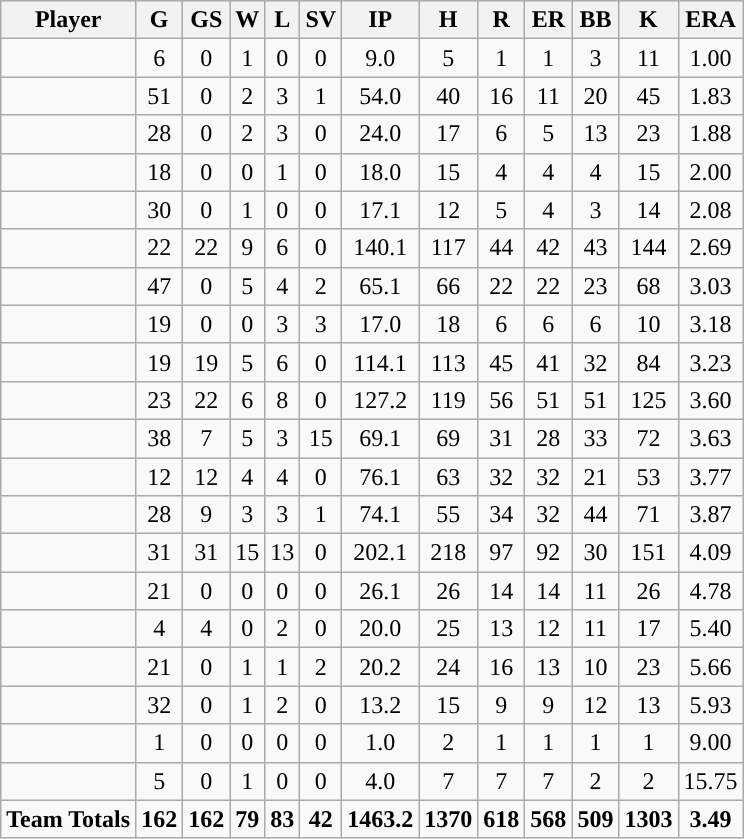<table class="wikitable sortable">
<tr>
<th>Player</th>
<th>G</th>
<th>GS</th>
<th>W</th>
<th>L</th>
<th>SV</th>
<th>IP</th>
<th>H</th>
<th>R</th>
<th>ER</th>
<th>BB</th>
<th>K</th>
<th>ERA</th>
</tr>
<tr align=center>
<td></td>
<td>6</td>
<td>0</td>
<td>1</td>
<td>0</td>
<td>0</td>
<td>9.0</td>
<td>5</td>
<td>1</td>
<td>1</td>
<td>3</td>
<td>11</td>
<td>1.00</td>
</tr>
<tr align=center>
<td></td>
<td>51</td>
<td>0</td>
<td>2</td>
<td>3</td>
<td>1</td>
<td>54.0</td>
<td>40</td>
<td>16</td>
<td>11</td>
<td>20</td>
<td>45</td>
<td>1.83</td>
</tr>
<tr align=center>
<td></td>
<td>28</td>
<td>0</td>
<td>2</td>
<td>3</td>
<td>0</td>
<td>24.0</td>
<td>17</td>
<td>6</td>
<td>5</td>
<td>13</td>
<td>23</td>
<td>1.88</td>
</tr>
<tr align=center>
<td></td>
<td>18</td>
<td>0</td>
<td>0</td>
<td>1</td>
<td>0</td>
<td>18.0</td>
<td>15</td>
<td>4</td>
<td>4</td>
<td>4</td>
<td>15</td>
<td>2.00</td>
</tr>
<tr align=center>
<td></td>
<td>30</td>
<td>0</td>
<td>1</td>
<td>0</td>
<td>0</td>
<td>17.1</td>
<td>12</td>
<td>5</td>
<td>4</td>
<td>3</td>
<td>14</td>
<td>2.08</td>
</tr>
<tr align=center>
<td><strong></strong></td>
<td>22</td>
<td>22</td>
<td>9</td>
<td>6</td>
<td>0</td>
<td>140.1</td>
<td>117</td>
<td>44</td>
<td>42</td>
<td>43</td>
<td>144</td>
<td>2.69</td>
</tr>
<tr align=center>
<td></td>
<td>47</td>
<td>0</td>
<td>5</td>
<td>4</td>
<td>2</td>
<td>65.1</td>
<td>66</td>
<td>22</td>
<td>22</td>
<td>23</td>
<td>68</td>
<td>3.03</td>
</tr>
<tr align=center>
<td></td>
<td>19</td>
<td>0</td>
<td>0</td>
<td>3</td>
<td>3</td>
<td>17.0</td>
<td>18</td>
<td>6</td>
<td>6</td>
<td>6</td>
<td>10</td>
<td>3.18</td>
</tr>
<tr align=center>
<td></td>
<td>19</td>
<td>19</td>
<td>5</td>
<td>6</td>
<td>0</td>
<td>114.1</td>
<td>113</td>
<td>45</td>
<td>41</td>
<td>32</td>
<td>84</td>
<td>3.23</td>
</tr>
<tr align=center>
<td></td>
<td>23</td>
<td>22</td>
<td>6</td>
<td>8</td>
<td>0</td>
<td>127.2</td>
<td>119</td>
<td>56</td>
<td>51</td>
<td>51</td>
<td>125</td>
<td>3.60</td>
</tr>
<tr align=center>
<td></td>
<td>38</td>
<td>7</td>
<td>5</td>
<td>3</td>
<td>15</td>
<td>69.1</td>
<td>69</td>
<td>31</td>
<td>28</td>
<td>33</td>
<td>72</td>
<td>3.63</td>
</tr>
<tr align=center>
<td></td>
<td>12</td>
<td>12</td>
<td>4</td>
<td>4</td>
<td>0</td>
<td>76.1</td>
<td>63</td>
<td>32</td>
<td>32</td>
<td>21</td>
<td>53</td>
<td>3.77</td>
</tr>
<tr align=center>
<td></td>
<td>28</td>
<td>9</td>
<td>3</td>
<td>3</td>
<td>1</td>
<td>74.1</td>
<td>55</td>
<td>34</td>
<td>32</td>
<td>44</td>
<td>71</td>
<td>3.87</td>
</tr>
<tr align=center>
<td></td>
<td>31</td>
<td>31</td>
<td>15</td>
<td>13</td>
<td>0</td>
<td>202.1</td>
<td>218</td>
<td>97</td>
<td>92</td>
<td>30</td>
<td>151</td>
<td>4.09</td>
</tr>
<tr align=center>
<td></td>
<td>21</td>
<td>0</td>
<td>0</td>
<td>0</td>
<td>0</td>
<td>26.1</td>
<td>26</td>
<td>14</td>
<td>14</td>
<td>11</td>
<td>26</td>
<td>4.78</td>
</tr>
<tr align=center>
<td></td>
<td>4</td>
<td>4</td>
<td>0</td>
<td>2</td>
<td>0</td>
<td>20.0</td>
<td>25</td>
<td>13</td>
<td>12</td>
<td>11</td>
<td>17</td>
<td>5.40</td>
</tr>
<tr align=center>
<td></td>
<td>21</td>
<td>0</td>
<td>1</td>
<td>1</td>
<td>2</td>
<td>20.2</td>
<td>24</td>
<td>16</td>
<td>13</td>
<td>10</td>
<td>23</td>
<td>5.66</td>
</tr>
<tr align=center>
<td></td>
<td>32</td>
<td>0</td>
<td>1</td>
<td>2</td>
<td>0</td>
<td>13.2</td>
<td>15</td>
<td>9</td>
<td>9</td>
<td>12</td>
<td>13</td>
<td>5.93</td>
</tr>
<tr align=center>
<td></td>
<td>1</td>
<td>0</td>
<td>0</td>
<td>0</td>
<td>0</td>
<td>1.0</td>
<td>2</td>
<td>1</td>
<td>1</td>
<td>1</td>
<td>1</td>
<td>9.00</td>
</tr>
<tr align=center>
<td></td>
<td>5</td>
<td>0</td>
<td>1</td>
<td>0</td>
<td>0</td>
<td>4.0</td>
<td>7</td>
<td>7</td>
<td>7</td>
<td>2</td>
<td>2</td>
<td>15.75</td>
</tr>
<tr align=center>
<td><strong>Team Totals</strong></td>
<td><strong>162</strong></td>
<td><strong>162</strong></td>
<td><strong>79</strong></td>
<td><strong>83</strong></td>
<td><strong>42</strong></td>
<td><strong>1463.2</strong></td>
<td><strong>1370</strong></td>
<td><strong>618</strong></td>
<td><strong>568</strong></td>
<td><strong>509</strong></td>
<td><strong>1303</strong></td>
<td><strong>3.49</strong></td>
</tr>
</table>
